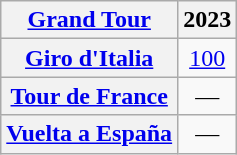<table class="wikitable plainrowheaders">
<tr>
<th scope="col"><a href='#'>Grand Tour</a></th>
<th scope="col">2023</th>
</tr>
<tr style="text-align:center;">
<th scope="row"> <a href='#'>Giro d'Italia</a></th>
<td><a href='#'>100</a></td>
</tr>
<tr style="text-align:center;">
<th scope="row"> <a href='#'>Tour de France</a></th>
<td>—</td>
</tr>
<tr style="text-align:center;">
<th scope="row"> <a href='#'>Vuelta a España</a></th>
<td>—</td>
</tr>
</table>
